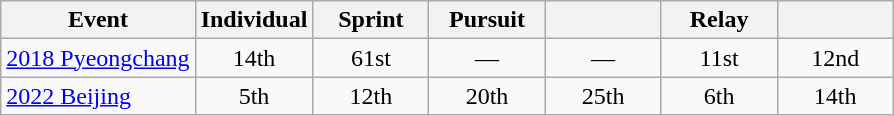<table class="wikitable" style="text-align: center;">
<tr ">
<th>Event</th>
<th style="width:70px;">Individual</th>
<th style="width:70px;">Sprint</th>
<th style="width:70px;">Pursuit</th>
<th style="width:70px;"></th>
<th style="width:70px;">Relay</th>
<th style="width:70px;"></th>
</tr>
<tr>
<td align=left> <a href='#'>2018 Pyeongchang</a></td>
<td>14th</td>
<td>61st</td>
<td>—</td>
<td>—</td>
<td>11st</td>
<td>12nd</td>
</tr>
<tr>
<td align=left> <a href='#'>2022 Beijing</a></td>
<td>5th</td>
<td>12th</td>
<td>20th</td>
<td>25th</td>
<td>6th</td>
<td>14th</td>
</tr>
</table>
